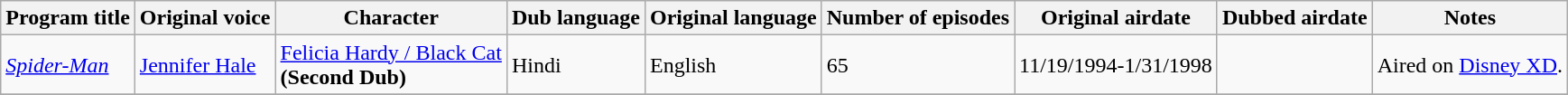<table class="wikitable">
<tr>
<th>Program title</th>
<th>Original voice</th>
<th>Character</th>
<th>Dub language</th>
<th>Original language</th>
<th>Number of episodes</th>
<th>Original airdate</th>
<th>Dubbed airdate</th>
<th>Notes</th>
</tr>
<tr>
<td><a href='#'><em>Spider-Man</em></a></td>
<td><a href='#'>Jennifer Hale</a></td>
<td><a href='#'>Felicia Hardy / Black Cat</a> <br> <strong>(Second Dub)</strong></td>
<td>Hindi</td>
<td>English</td>
<td>65</td>
<td>11/19/1994-1/31/1998</td>
<td></td>
<td>Aired on <a href='#'>Disney XD</a>.</td>
</tr>
<tr>
</tr>
</table>
